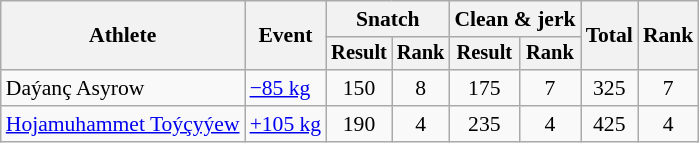<table class=wikitable style=font-size:90%;text-align:center>
<tr>
<th rowspan="2">Athlete</th>
<th rowspan="2">Event</th>
<th colspan="2">Snatch</th>
<th colspan="2">Clean & jerk</th>
<th rowspan="2">Total</th>
<th rowspan="2">Rank</th>
</tr>
<tr style="font-size:95%">
<th>Result</th>
<th>Rank</th>
<th>Result</th>
<th>Rank</th>
</tr>
<tr>
<td align=left>Daýanç Asyrow</td>
<td align=left><a href='#'>−85 kg</a></td>
<td>150</td>
<td>8</td>
<td>175</td>
<td>7</td>
<td>325</td>
<td>7</td>
</tr>
<tr>
<td align=left><a href='#'>Hojamuhammet Toýçyýew</a></td>
<td align=left><a href='#'>+105 kg</a></td>
<td>190</td>
<td>4</td>
<td>235</td>
<td>4</td>
<td>425</td>
<td>4</td>
</tr>
</table>
